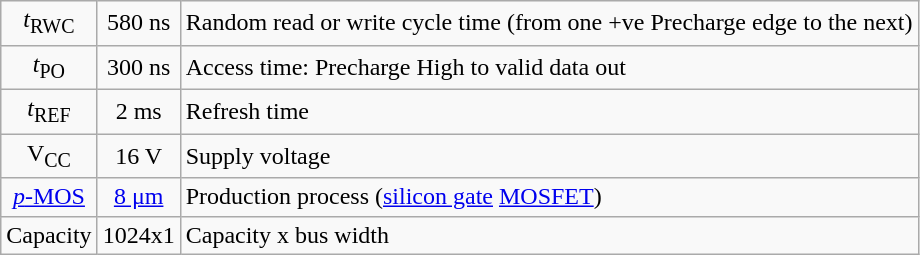<table class="wikitable" style="text-align:center;">
<tr>
<td><em>t</em><sub>RWC</sub></td>
<td>580 ns</td>
<td align=left>Random read or write cycle time (from one +ve Precharge edge to the next)</td>
</tr>
<tr>
<td><em>t</em><sub>PO</sub></td>
<td>300 ns</td>
<td align=left>Access time: Precharge High to valid data out</td>
</tr>
<tr>
<td><em>t</em><sub>REF</sub></td>
<td>2 ms</td>
<td align=left>Refresh time</td>
</tr>
<tr>
<td>V<sub>CC</sub></td>
<td>16 V</td>
<td align=left>Supply voltage</td>
</tr>
<tr>
<td><a href='#'><em>p</em>-MOS</a></td>
<td><a href='#'>8 μm</a></td>
<td align=left>Production process (<a href='#'>silicon gate</a> <a href='#'>MOSFET</a>)</td>
</tr>
<tr>
<td>Capacity</td>
<td>1024x1</td>
<td align=left>Capacity x bus width</td>
</tr>
</table>
